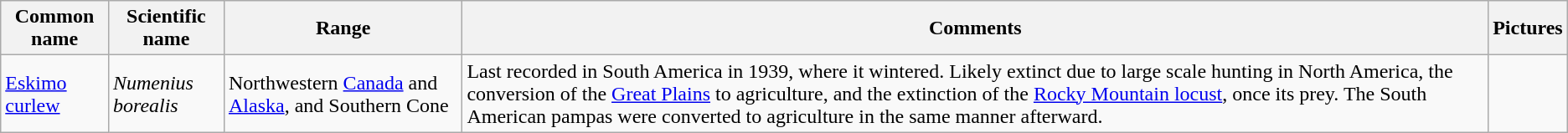<table class="wikitable sortable">
<tr>
<th>Common name</th>
<th>Scientific name</th>
<th>Range</th>
<th class="unsortable">Comments</th>
<th class="unsortable">Pictures</th>
</tr>
<tr>
<td><a href='#'>Eskimo curlew</a></td>
<td><em>Numenius borealis</em></td>
<td>Northwestern <a href='#'>Canada</a> and <a href='#'>Alaska</a>, and Southern Cone</td>
<td>Last recorded in South America in 1939, where it wintered. Likely extinct due to large scale hunting in North America, the conversion of the <a href='#'>Great Plains</a> to agriculture, and the extinction of the <a href='#'>Rocky Mountain locust</a>, once its prey. The South American pampas were converted to agriculture in the same manner afterward.</td>
<td></td>
</tr>
</table>
